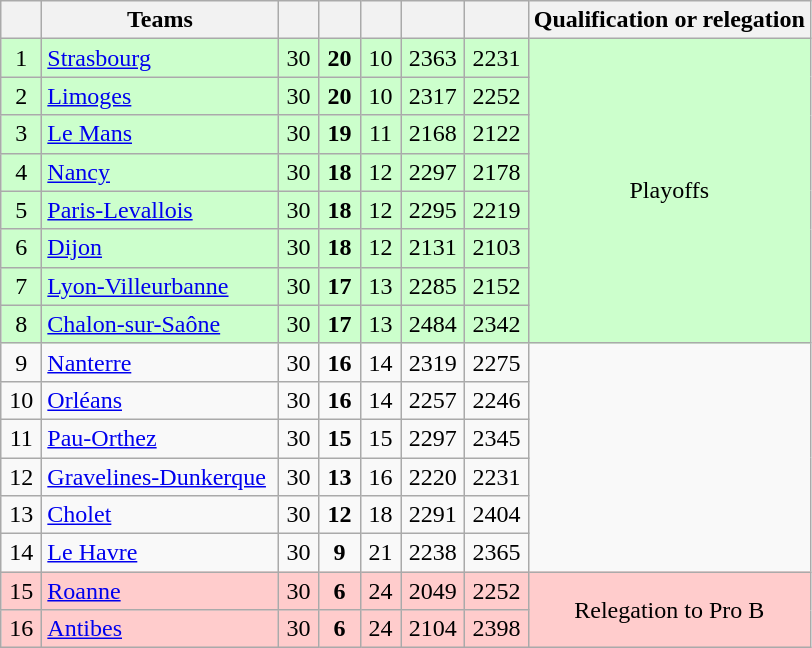<table class="wikitable" style="text-align: center;">
<tr>
<th width=20></th>
<th width=150>Teams</th>
<th width=20></th>
<th width=20></th>
<th width=20></th>
<th width=35></th>
<th width=35></th>
<th>Qualification or relegation</th>
</tr>
<tr bgcolor=ccffcc>
<td>1</td>
<td align="left"><a href='#'>Strasbourg</a></td>
<td>30</td>
<td><strong>20</strong></td>
<td>10</td>
<td>2363</td>
<td>2231</td>
<td rowspan=8 align="center">Playoffs</td>
</tr>
<tr bgcolor=ccffcc>
<td>2</td>
<td align="left"><a href='#'>Limoges</a></td>
<td>30</td>
<td><strong>20</strong></td>
<td>10</td>
<td>2317</td>
<td>2252</td>
</tr>
<tr bgcolor=ccffcc>
<td>3</td>
<td align="left"><a href='#'>Le Mans</a></td>
<td>30</td>
<td><strong>19</strong></td>
<td>11</td>
<td>2168</td>
<td>2122</td>
</tr>
<tr bgcolor=ccffcc>
<td>4</td>
<td align="left"><a href='#'>Nancy</a></td>
<td>30</td>
<td><strong>18</strong></td>
<td>12</td>
<td>2297</td>
<td>2178</td>
</tr>
<tr bgcolor=ccffcc>
<td>5</td>
<td align="left"><a href='#'>Paris-Levallois</a></td>
<td>30</td>
<td><strong>18</strong></td>
<td>12</td>
<td>2295</td>
<td>2219</td>
</tr>
<tr bgcolor=ccffcc>
<td>6</td>
<td align="left"><a href='#'>Dijon</a></td>
<td>30</td>
<td><strong>18</strong></td>
<td>12</td>
<td>2131</td>
<td>2103</td>
</tr>
<tr bgcolor=ccffcc>
<td>7</td>
<td align="left"><a href='#'>Lyon-Villeurbanne</a></td>
<td>30</td>
<td><strong>17</strong></td>
<td>13</td>
<td>2285</td>
<td>2152</td>
</tr>
<tr bgcolor=ccffcc>
<td>8</td>
<td align="left"><a href='#'>Chalon-sur-Saône</a></td>
<td>30</td>
<td><strong>17</strong></td>
<td>13</td>
<td>2484</td>
<td>2342</td>
</tr>
<tr>
<td>9</td>
<td align="left"><a href='#'>Nanterre</a></td>
<td>30</td>
<td><strong>16</strong></td>
<td>14</td>
<td>2319</td>
<td>2275</td>
</tr>
<tr>
<td>10</td>
<td align="left"><a href='#'>Orléans</a></td>
<td>30</td>
<td><strong>16</strong></td>
<td>14</td>
<td>2257</td>
<td>2246</td>
</tr>
<tr>
<td>11</td>
<td align="left"><a href='#'>Pau-Orthez</a></td>
<td>30</td>
<td><strong>15</strong></td>
<td>15</td>
<td>2297</td>
<td>2345</td>
</tr>
<tr>
<td>12</td>
<td align="left"><a href='#'>Gravelines-Dunkerque</a></td>
<td>30</td>
<td><strong>13</strong></td>
<td>16</td>
<td>2220</td>
<td>2231</td>
</tr>
<tr>
<td>13</td>
<td align="left"><a href='#'>Cholet</a></td>
<td>30</td>
<td><strong>12</strong></td>
<td>18</td>
<td>2291</td>
<td>2404</td>
</tr>
<tr>
<td>14</td>
<td align="left"><a href='#'>Le Havre</a></td>
<td>30</td>
<td><strong>9</strong></td>
<td>21</td>
<td>2238</td>
<td>2365</td>
</tr>
<tr bgcolor=FFCCCC>
<td>15</td>
<td align="left"><a href='#'>Roanne</a></td>
<td>30</td>
<td><strong>6</strong></td>
<td>24</td>
<td>2049</td>
<td>2252</td>
<td rowspan=2>Relegation to Pro B</td>
</tr>
<tr bgcolor=FFCCCC>
<td>16</td>
<td align="left"><a href='#'>Antibes</a></td>
<td>30</td>
<td><strong>6</strong></td>
<td>24</td>
<td>2104</td>
<td>2398</td>
</tr>
</table>
